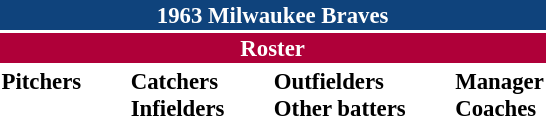<table class="toccolours" style="font-size: 95%;">
<tr>
<th colspan="10" style="background-color: #0f437c; color: white; text-align: center;">1963 Milwaukee Braves</th>
</tr>
<tr>
<td colspan="10" style="background-color: #af0039; color: white; text-align: center;"><strong>Roster</strong></td>
</tr>
<tr>
<td valign="top"><strong>Pitchers</strong><br>












</td>
<td width="25px"></td>
<td valign="top"><strong>Catchers</strong><br>


<strong>Infielders</strong>









</td>
<td width="25px"></td>
<td valign="top"><strong>Outfielders</strong><br>







<strong>Other batters</strong>

</td>
<td width="25px"></td>
<td valign="top"><strong>Manager</strong><br>
<strong>Coaches</strong>



</td>
</tr>
</table>
